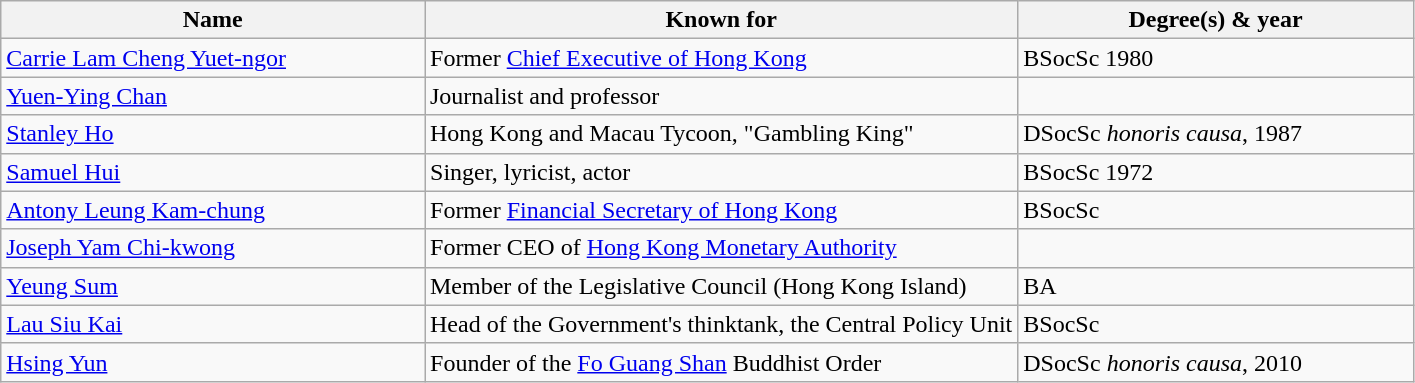<table class="wikitable">
<tr>
<th bgcolor="#e5e5e5" width="30%">Name</th>
<th bgcolor="#e5e5e5" width="42%">Known for</th>
<th bgcolor="#e5e5e5" width="28%">Degree(s) & year</th>
</tr>
<tr>
<td><a href='#'>Carrie Lam Cheng Yuet-ngor</a></td>
<td>Former <a href='#'>Chief Executive of Hong Kong</a></td>
<td>BSocSc 1980</td>
</tr>
<tr>
<td><a href='#'>Yuen-Ying Chan</a></td>
<td>Journalist and professor</td>
<td></td>
</tr>
<tr>
<td><a href='#'>Stanley Ho</a></td>
<td>Hong Kong and Macau Tycoon, "Gambling King"</td>
<td>DSocSc <em>honoris causa</em>, 1987</td>
</tr>
<tr>
<td><a href='#'>Samuel Hui</a></td>
<td>Singer, lyricist, actor</td>
<td>BSocSc 1972</td>
</tr>
<tr>
<td><a href='#'>Antony Leung Kam-chung</a></td>
<td>Former <a href='#'>Financial Secretary of Hong Kong</a></td>
<td>BSocSc</td>
</tr>
<tr>
<td><a href='#'>Joseph Yam Chi-kwong</a></td>
<td>Former CEO of <a href='#'>Hong Kong Monetary Authority</a></td>
<td></td>
</tr>
<tr>
<td><a href='#'>Yeung Sum</a></td>
<td>Member of the Legislative Council (Hong Kong Island)</td>
<td>BA</td>
</tr>
<tr>
<td><a href='#'>Lau Siu Kai</a></td>
<td>Head of the Government's thinktank, the Central Policy Unit</td>
<td>BSocSc</td>
</tr>
<tr>
<td><a href='#'>Hsing Yun</a></td>
<td>Founder of the <a href='#'>Fo Guang Shan</a> Buddhist Order</td>
<td>DSocSc <em>honoris causa</em>, 2010</td>
</tr>
</table>
